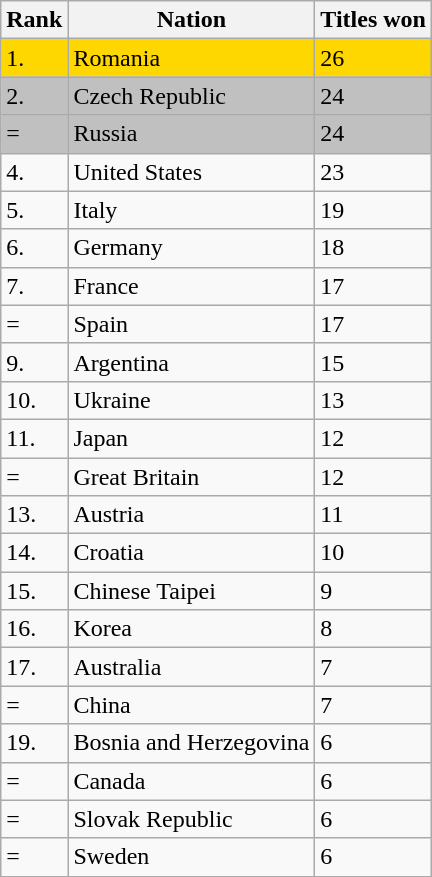<table class="wikitable">
<tr>
<th>Rank</th>
<th>Nation</th>
<th>Titles won</th>
</tr>
<tr bgcolor="gold">
<td>1.</td>
<td> Romania</td>
<td>26</td>
</tr>
<tr bgcolor="silver">
<td>2.</td>
<td> Czech Republic</td>
<td>24</td>
</tr>
<tr bgcolor="silver">
<td>=</td>
<td> Russia</td>
<td>24</td>
</tr>
<tr>
<td>4.</td>
<td> United States</td>
<td>23</td>
</tr>
<tr>
<td>5.</td>
<td> Italy</td>
<td>19</td>
</tr>
<tr>
<td>6.</td>
<td> Germany</td>
<td>18</td>
</tr>
<tr>
<td>7.</td>
<td> France</td>
<td>17</td>
</tr>
<tr>
<td>=</td>
<td> Spain</td>
<td>17</td>
</tr>
<tr>
<td>9.</td>
<td> Argentina</td>
<td>15</td>
</tr>
<tr>
<td>10.</td>
<td> Ukraine</td>
<td>13</td>
</tr>
<tr>
<td>11.</td>
<td> Japan</td>
<td>12</td>
</tr>
<tr>
<td>=</td>
<td> Great Britain</td>
<td>12</td>
</tr>
<tr>
<td>13.</td>
<td> Austria</td>
<td>11</td>
</tr>
<tr>
<td>14.</td>
<td> Croatia</td>
<td>10</td>
</tr>
<tr>
<td>15.</td>
<td> Chinese Taipei</td>
<td>9</td>
</tr>
<tr>
<td>16.</td>
<td> Korea</td>
<td>8</td>
</tr>
<tr>
<td>17.</td>
<td> Australia</td>
<td>7</td>
</tr>
<tr>
<td>=</td>
<td> China</td>
<td>7</td>
</tr>
<tr>
<td>19.</td>
<td> Bosnia and Herzegovina</td>
<td>6</td>
</tr>
<tr>
<td>=</td>
<td> Canada</td>
<td>6</td>
</tr>
<tr>
<td>=</td>
<td> Slovak Republic</td>
<td>6</td>
</tr>
<tr>
<td>=</td>
<td> Sweden</td>
<td>6</td>
</tr>
</table>
